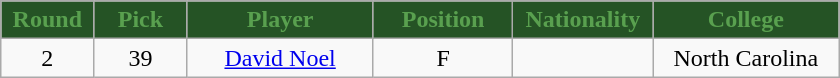<table class="wikitable sortable sortable">
<tr>
<th style="background:#255325; color:#59A04F" width="10%">Round</th>
<th style="background:#255325; color:#59A04F" width="10%">Pick</th>
<th style="background:#255325; color:#59A04F" width="20%">Player</th>
<th style="background:#255325; color:#59A04F" width="15%">Position</th>
<th style="background:#255325; color:#59A04F" width="15%">Nationality</th>
<th style="background:#255325; color:#59A04F" width="20%">College</th>
</tr>
<tr style="text-align: center">
<td>2</td>
<td>39</td>
<td><a href='#'>David Noel</a></td>
<td>F</td>
<td></td>
<td>North Carolina</td>
</tr>
</table>
